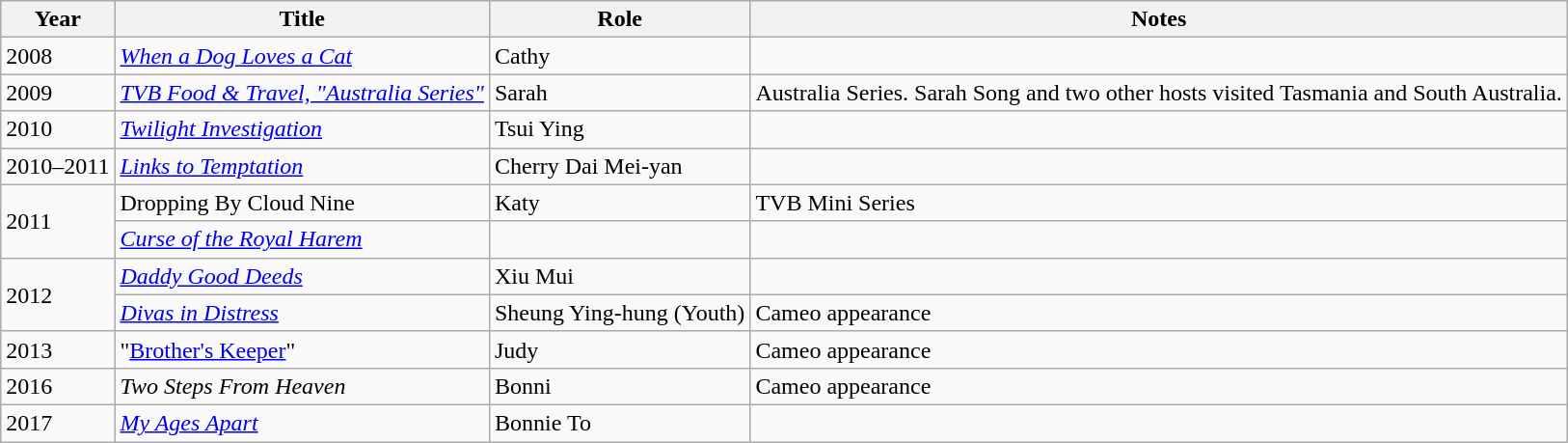<table class="wikitable">
<tr>
<th>Year</th>
<th>Title</th>
<th>Role</th>
<th>Notes</th>
</tr>
<tr>
<td>2008</td>
<td><em><a href='#'>When a Dog Loves a Cat</a></em></td>
<td>Cathy</td>
<td></td>
</tr>
<tr>
<td>2009</td>
<td><em><a href='#'>TVB Food & Travel, "Australia Series"</a></em></td>
<td>Sarah</td>
<td>Australia Series. Sarah Song and two other hosts visited Tasmania and South Australia.</td>
</tr>
<tr>
<td>2010</td>
<td><em><a href='#'>Twilight Investigation</a></em></td>
<td>Tsui Ying</td>
<td></td>
</tr>
<tr>
<td>2010–2011</td>
<td><em><a href='#'>Links to Temptation</a></em></td>
<td>Cherry Dai Mei-yan</td>
<td></td>
</tr>
<tr>
<td rowspan="2">2011</td>
<td>Dropping By Cloud Nine</td>
<td>Katy</td>
<td>TVB Mini Series</td>
</tr>
<tr>
<td><em><a href='#'>Curse of the Royal Harem</a></em></td>
<td></td>
<td></td>
</tr>
<tr>
<td rowspan="2">2012</td>
<td><em><a href='#'>Daddy Good Deeds</a></em></td>
<td>Xiu Mui</td>
<td></td>
</tr>
<tr>
<td><em><a href='#'>Divas in Distress</a></em></td>
<td>Sheung Ying-hung (Youth)</td>
<td>Cameo appearance</td>
</tr>
<tr>
<td>2013</td>
<td>"<a href='#'>Brother's Keeper</a>"</td>
<td>Judy</td>
<td>Cameo appearance</td>
</tr>
<tr>
<td>2016</td>
<td><em>Two Steps From Heaven</em></td>
<td>Bonni</td>
<td>Cameo appearance</td>
</tr>
<tr>
<td>2017</td>
<td><em><a href='#'>My Ages Apart</a></em></td>
<td>Bonnie To</td>
<td></td>
</tr>
</table>
